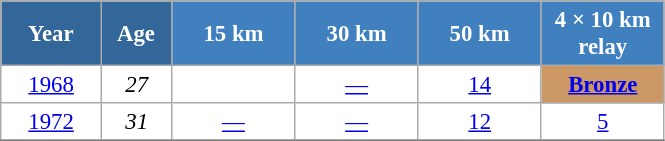<table class="wikitable" style="font-size:95%; text-align:center; border:grey solid 1px; border-collapse:collapse; background:#ffffff;">
<tr>
<th style="background-color:#369; color:white; width:60px;"> Year </th>
<th style="background-color:#369; color:white; width:40px;"> Age </th>
<th style="background-color:#4180be; color:white; width:75px;"> 15 km </th>
<th style="background-color:#4180be; color:white; width:75px;"> 30 km </th>
<th style="background-color:#4180be; color:white; width:75px;"> 50 km </th>
<th style="background-color:#4180be; color:white; width:75px;"> 4 × 10 km <br> relay </th>
</tr>
<tr>
<td><a href='#'>1968</a></td>
<td><em>27</em></td>
<td><a href='#'></a></td>
<td><a href='#'>—</a></td>
<td><a href='#'>14</a></td>
<td bgcolor="cc9966"><a href='#'><strong>Bronze</strong></a></td>
</tr>
<tr>
<td><a href='#'>1972</a></td>
<td><em>31</em></td>
<td><a href='#'>—</a></td>
<td><a href='#'>—</a></td>
<td><a href='#'>12</a></td>
<td><a href='#'>5</a></td>
</tr>
<tr>
</tr>
</table>
